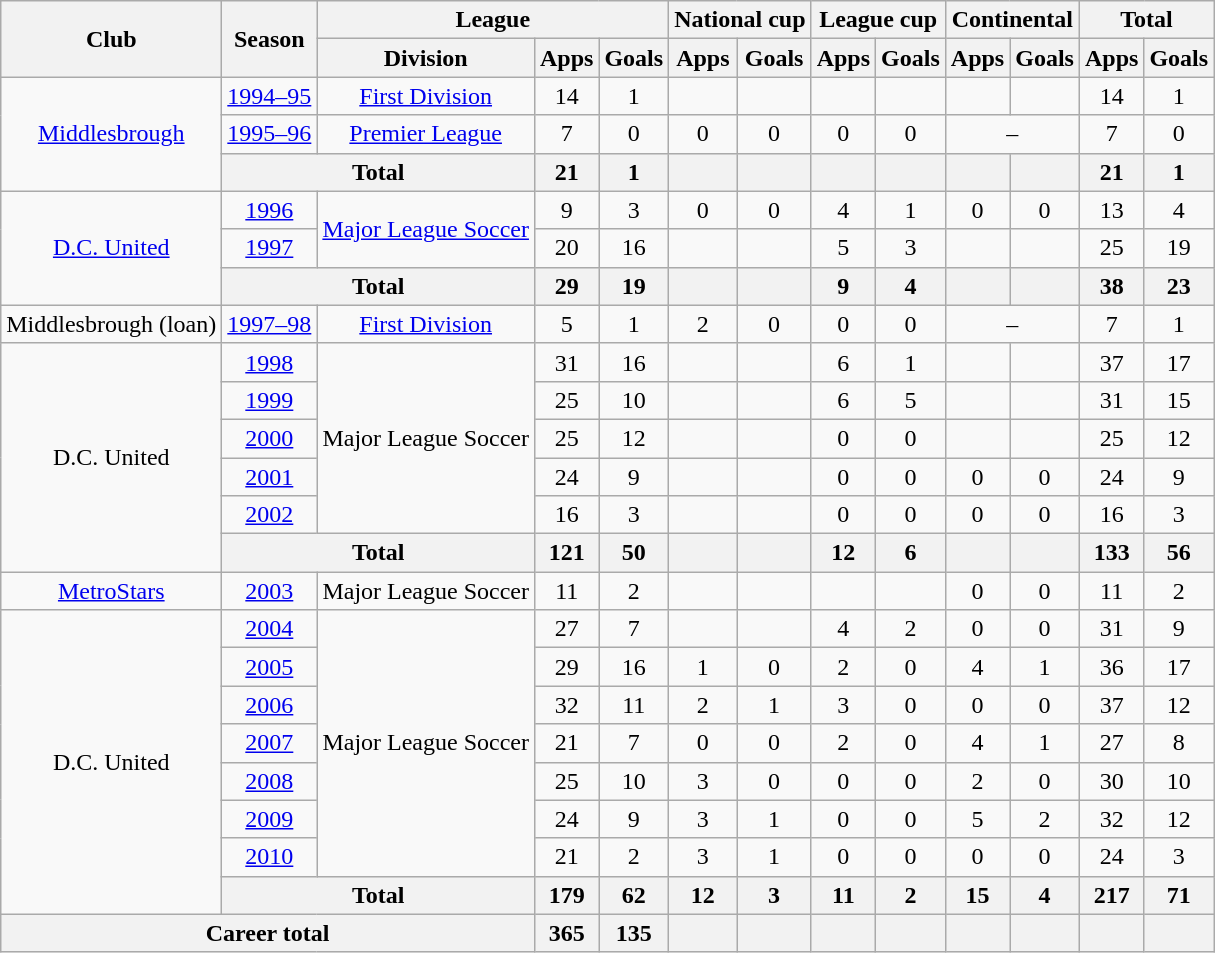<table class="wikitable" style="text-align:center">
<tr>
<th rowspan="2">Club</th>
<th rowspan="2">Season</th>
<th colspan="3">League</th>
<th colspan="2">National cup</th>
<th colspan="2">League cup</th>
<th colspan="2">Continental</th>
<th colspan="2">Total</th>
</tr>
<tr>
<th>Division</th>
<th>Apps</th>
<th>Goals</th>
<th>Apps</th>
<th>Goals</th>
<th>Apps</th>
<th>Goals</th>
<th>Apps</th>
<th>Goals</th>
<th>Apps</th>
<th>Goals</th>
</tr>
<tr>
<td rowspan="3"><a href='#'>Middlesbrough</a></td>
<td><a href='#'>1994–95</a></td>
<td><a href='#'>First Division</a></td>
<td>14</td>
<td>1</td>
<td></td>
<td></td>
<td></td>
<td></td>
<td></td>
<td></td>
<td>14</td>
<td>1</td>
</tr>
<tr>
<td><a href='#'>1995–96</a></td>
<td><a href='#'>Premier League</a></td>
<td>7</td>
<td>0</td>
<td>0</td>
<td>0</td>
<td>0</td>
<td>0</td>
<td colspan="2">–</td>
<td>7</td>
<td>0</td>
</tr>
<tr>
<th colspan="2">Total</th>
<th>21</th>
<th>1</th>
<th></th>
<th></th>
<th></th>
<th></th>
<th></th>
<th></th>
<th>21</th>
<th>1</th>
</tr>
<tr>
<td rowspan="3"><a href='#'>D.C. United</a></td>
<td><a href='#'>1996</a></td>
<td rowspan="2"><a href='#'>Major League Soccer</a></td>
<td>9</td>
<td>3</td>
<td>0</td>
<td>0</td>
<td>4</td>
<td>1</td>
<td>0</td>
<td>0</td>
<td>13</td>
<td>4</td>
</tr>
<tr>
<td><a href='#'>1997</a></td>
<td>20</td>
<td>16</td>
<td></td>
<td></td>
<td>5</td>
<td>3</td>
<td></td>
<td></td>
<td>25</td>
<td>19</td>
</tr>
<tr>
<th colspan="2">Total</th>
<th>29</th>
<th>19</th>
<th></th>
<th></th>
<th>9</th>
<th>4</th>
<th></th>
<th></th>
<th>38</th>
<th>23</th>
</tr>
<tr>
<td>Middlesbrough (loan)</td>
<td><a href='#'>1997–98</a></td>
<td><a href='#'>First Division</a></td>
<td>5</td>
<td>1</td>
<td>2</td>
<td>0</td>
<td>0</td>
<td>0</td>
<td colspan="2">–</td>
<td>7</td>
<td>1</td>
</tr>
<tr>
<td rowspan="6">D.C. United</td>
<td><a href='#'>1998</a></td>
<td rowspan="5">Major League Soccer</td>
<td>31</td>
<td>16</td>
<td></td>
<td></td>
<td>6</td>
<td>1</td>
<td></td>
<td></td>
<td>37</td>
<td>17</td>
</tr>
<tr>
<td><a href='#'>1999</a></td>
<td>25</td>
<td>10</td>
<td></td>
<td></td>
<td>6</td>
<td>5</td>
<td></td>
<td></td>
<td>31</td>
<td>15</td>
</tr>
<tr>
<td><a href='#'>2000</a></td>
<td>25</td>
<td>12</td>
<td></td>
<td></td>
<td>0</td>
<td>0</td>
<td></td>
<td></td>
<td>25</td>
<td>12</td>
</tr>
<tr>
<td><a href='#'>2001</a></td>
<td>24</td>
<td>9</td>
<td></td>
<td></td>
<td>0</td>
<td>0</td>
<td>0</td>
<td>0</td>
<td>24</td>
<td>9</td>
</tr>
<tr>
<td><a href='#'>2002</a></td>
<td>16</td>
<td>3</td>
<td></td>
<td></td>
<td>0</td>
<td>0</td>
<td>0</td>
<td>0</td>
<td>16</td>
<td>3</td>
</tr>
<tr>
<th colspan="2">Total</th>
<th>121</th>
<th>50</th>
<th></th>
<th></th>
<th>12</th>
<th>6</th>
<th></th>
<th></th>
<th>133</th>
<th>56</th>
</tr>
<tr>
<td><a href='#'>MetroStars</a></td>
<td><a href='#'>2003</a></td>
<td>Major League Soccer</td>
<td>11</td>
<td>2</td>
<td></td>
<td></td>
<td></td>
<td></td>
<td>0</td>
<td>0</td>
<td>11</td>
<td>2</td>
</tr>
<tr>
<td rowspan="8">D.C. United</td>
<td><a href='#'>2004</a></td>
<td rowspan="7">Major League Soccer</td>
<td>27</td>
<td>7</td>
<td></td>
<td></td>
<td>4</td>
<td>2</td>
<td>0</td>
<td>0</td>
<td>31</td>
<td>9</td>
</tr>
<tr>
<td><a href='#'>2005</a></td>
<td>29</td>
<td>16</td>
<td>1</td>
<td>0</td>
<td>2</td>
<td>0</td>
<td>4</td>
<td>1</td>
<td>36</td>
<td>17</td>
</tr>
<tr>
<td><a href='#'>2006</a></td>
<td>32</td>
<td>11</td>
<td>2</td>
<td>1</td>
<td>3</td>
<td>0</td>
<td>0</td>
<td>0</td>
<td>37</td>
<td>12</td>
</tr>
<tr>
<td><a href='#'>2007</a></td>
<td>21</td>
<td>7</td>
<td>0</td>
<td>0</td>
<td>2</td>
<td>0</td>
<td>4</td>
<td>1</td>
<td>27</td>
<td>8</td>
</tr>
<tr>
<td><a href='#'>2008</a></td>
<td>25</td>
<td>10</td>
<td>3</td>
<td>0</td>
<td>0</td>
<td>0</td>
<td>2</td>
<td>0</td>
<td>30</td>
<td>10</td>
</tr>
<tr>
<td><a href='#'>2009</a></td>
<td>24</td>
<td>9</td>
<td>3</td>
<td>1</td>
<td>0</td>
<td>0</td>
<td>5</td>
<td>2</td>
<td>32</td>
<td>12</td>
</tr>
<tr>
<td><a href='#'>2010</a></td>
<td>21</td>
<td>2</td>
<td>3</td>
<td>1</td>
<td>0</td>
<td>0</td>
<td>0</td>
<td>0</td>
<td>24</td>
<td>3</td>
</tr>
<tr>
<th colspan="2">Total</th>
<th>179</th>
<th>62</th>
<th>12</th>
<th>3</th>
<th>11</th>
<th>2</th>
<th>15</th>
<th>4</th>
<th>217</th>
<th>71</th>
</tr>
<tr>
<th colspan="3">Career total</th>
<th>365</th>
<th>135</th>
<th></th>
<th></th>
<th></th>
<th></th>
<th></th>
<th></th>
<th></th>
<th></th>
</tr>
</table>
